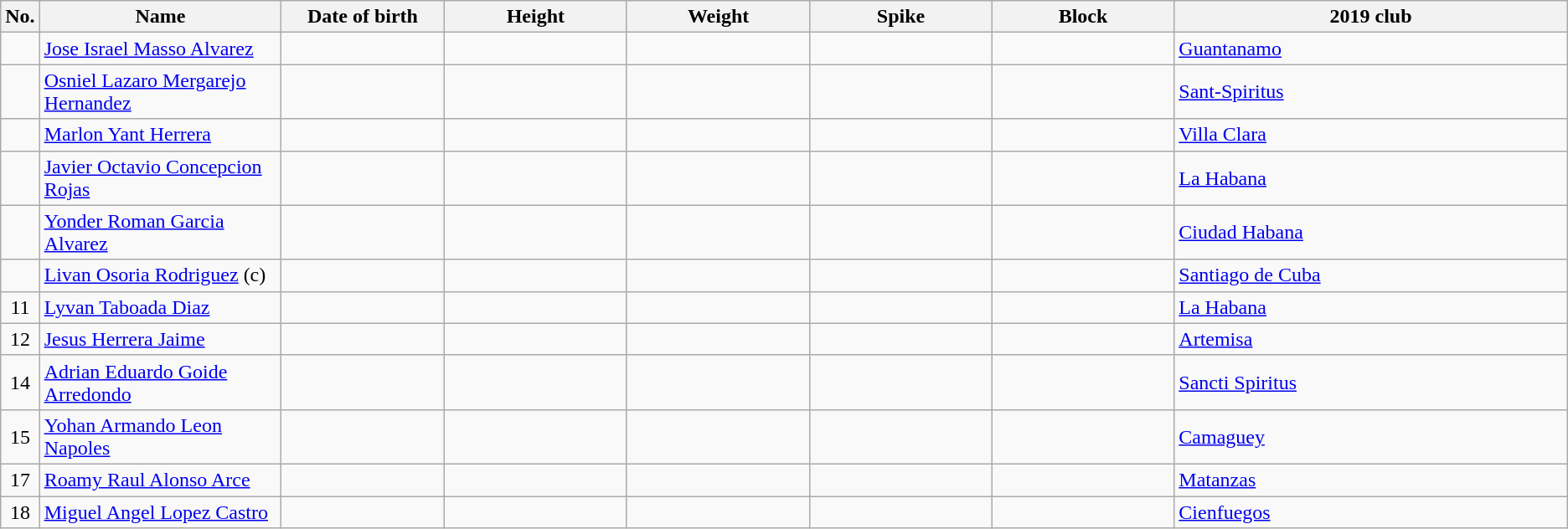<table class="wikitable sortable" style="font-size:100%; text-align:center;">
<tr>
<th>No.</th>
<th style="width:12em">Name</th>
<th style="width:8em">Date of birth</th>
<th style="width:9em">Height</th>
<th style="width:9em">Weight</th>
<th style="width:9em">Spike</th>
<th style="width:9em">Block</th>
<th style="width:20em">2019 club</th>
</tr>
<tr>
<td></td>
<td align=left><a href='#'>Jose Israel Masso Alvarez</a></td>
<td align=right></td>
<td></td>
<td></td>
<td></td>
<td></td>
<td align=left> <a href='#'>Guantanamo</a></td>
</tr>
<tr>
<td></td>
<td align=left><a href='#'>Osniel Lazaro Mergarejo Hernandez</a></td>
<td align=right></td>
<td></td>
<td></td>
<td></td>
<td></td>
<td align=left> <a href='#'>Sant-Spiritus</a></td>
</tr>
<tr>
<td></td>
<td align=left><a href='#'>Marlon Yant Herrera</a></td>
<td align=right></td>
<td></td>
<td></td>
<td></td>
<td></td>
<td align=left> <a href='#'>Villa Clara</a></td>
</tr>
<tr>
<td></td>
<td align=left><a href='#'>Javier Octavio Concepcion Rojas</a></td>
<td align=right></td>
<td></td>
<td></td>
<td></td>
<td></td>
<td align=left> <a href='#'>La Habana</a></td>
</tr>
<tr>
<td></td>
<td align=left><a href='#'>Yonder Roman Garcia Alvarez</a></td>
<td align=right></td>
<td></td>
<td></td>
<td></td>
<td></td>
<td align=left> <a href='#'>Ciudad Habana</a></td>
</tr>
<tr>
<td></td>
<td align=left><a href='#'>Livan Osoria Rodriguez</a> (c)</td>
<td align=right></td>
<td></td>
<td></td>
<td></td>
<td></td>
<td align=left> <a href='#'>Santiago de Cuba</a></td>
</tr>
<tr>
<td>11</td>
<td align=left><a href='#'>Lyvan Taboada Diaz</a></td>
<td align=right></td>
<td></td>
<td></td>
<td></td>
<td></td>
<td align=left> <a href='#'>La Habana</a></td>
</tr>
<tr>
<td>12</td>
<td align=left><a href='#'>Jesus Herrera Jaime</a></td>
<td align=right></td>
<td></td>
<td></td>
<td></td>
<td></td>
<td align=left> <a href='#'>Artemisa</a></td>
</tr>
<tr>
<td>14</td>
<td align=left><a href='#'>Adrian Eduardo Goide Arredondo</a></td>
<td align=right></td>
<td></td>
<td></td>
<td></td>
<td></td>
<td align=left> <a href='#'>Sancti Spiritus</a></td>
</tr>
<tr>
<td>15</td>
<td align=left><a href='#'>Yohan Armando Leon Napoles</a></td>
<td align=right></td>
<td></td>
<td></td>
<td></td>
<td></td>
<td align=left> <a href='#'>Camaguey</a></td>
</tr>
<tr>
<td>17</td>
<td align=left><a href='#'>Roamy Raul Alonso Arce</a></td>
<td align=right></td>
<td></td>
<td></td>
<td></td>
<td></td>
<td align=left> <a href='#'>Matanzas</a></td>
</tr>
<tr>
<td>18</td>
<td align=left><a href='#'>Miguel Angel Lopez Castro</a></td>
<td align=right></td>
<td></td>
<td></td>
<td></td>
<td></td>
<td align=left> <a href='#'>Cienfuegos</a></td>
</tr>
</table>
